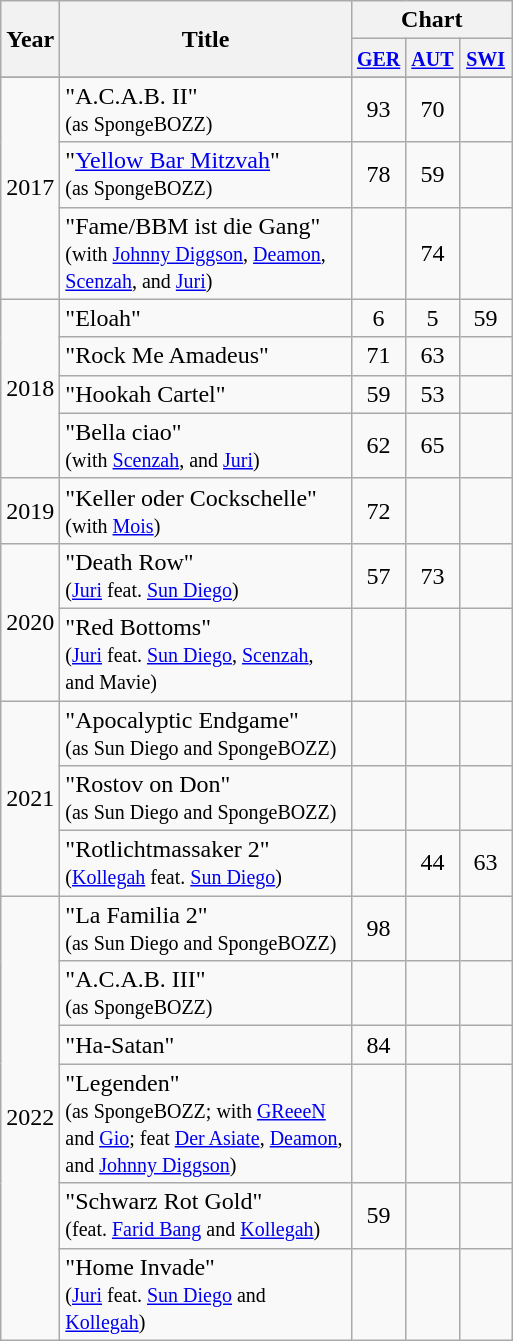<table class="wikitable">
<tr>
<th width="28" rowspan="2">Year</th>
<th width="187" rowspan="2">Title</th>
<th colspan="3">Chart</th>
</tr>
<tr>
<th width="28"><small><a href='#'>GER</a></small></th>
<th width="28"><small><a href='#'>AUT</a></small></th>
<th width="28"><small><a href='#'>SWI</a></small></th>
</tr>
<tr>
</tr>
<tr>
<td rowspan="3">2017</td>
<td>"A.C.A.B. II"<br><small>(as SpongeBOZZ)</small></td>
<td align="center">93</td>
<td align="center">70</td>
<td align="center"></td>
</tr>
<tr>
<td>"<a href='#'>Yellow Bar Mitzvah</a>"<br><small>(as SpongeBOZZ)</small></td>
<td align="center">78</td>
<td align="center">59</td>
<td align="center"></td>
</tr>
<tr>
<td>"Fame/BBM ist die Gang"<br><small>(with <a href='#'>Johnny Diggson</a>, <a href='#'>Deamon</a>, <a href='#'>Scenzah</a>, and <a href='#'>Juri</a>)</small></td>
<td align="center"></td>
<td align="center">74</td>
<td align="center"></td>
</tr>
<tr>
<td rowspan="4">2018</td>
<td>"Eloah"</td>
<td align="center">6</td>
<td align="center">5</td>
<td align="center">59</td>
</tr>
<tr>
<td>"Rock Me Amadeus"</td>
<td align="center">71</td>
<td align="center">63</td>
<td align="center"></td>
</tr>
<tr>
<td>"Hookah Cartel"</td>
<td align="center">59</td>
<td align="center">53</td>
<td align="center"></td>
</tr>
<tr>
<td>"Bella ciao"<br><small>(with <a href='#'>Scenzah</a>, and <a href='#'>Juri</a>)</small></td>
<td align="center">62</td>
<td align="center">65</td>
<td align="center"></td>
</tr>
<tr>
<td rowspan="1">2019</td>
<td>"Keller oder Cockschelle"<br><small>(with <a href='#'>Mois</a>)</small></td>
<td align="center">72</td>
<td align="center"></td>
<td align="center"></td>
</tr>
<tr>
<td rowspan="2">2020</td>
<td>"Death Row"<br><small>(<a href='#'>Juri</a> feat. <a href='#'>Sun Diego</a>)</small></td>
<td align="center">57</td>
<td align="center">73</td>
<td align="center"></td>
</tr>
<tr>
<td>"Red Bottoms"<br><small>(<a href='#'>Juri</a> feat. <a href='#'>Sun Diego</a>, <a href='#'>Scenzah</a>, and Mavie)</small></td>
<td align="center"></td>
<td align="center"></td>
<td align="center"></td>
</tr>
<tr>
<td rowspan="3">2021</td>
<td>"Apocalyptic Endgame"<br><small>(as Sun Diego and SpongeBOZZ)</small></td>
<td align="center"></td>
<td align="center"></td>
<td align="center"></td>
</tr>
<tr>
<td>"Rostov on Don"<br><small>(as Sun Diego and SpongeBOZZ)</small></td>
<td align="center"></td>
<td align="center"></td>
<td align="center"></td>
</tr>
<tr>
<td>"Rotlichtmassaker 2"<br><small>(<a href='#'>Kollegah</a> feat. <a href='#'>Sun Diego</a>)</small></td>
<td align="center"></td>
<td align="center">44</td>
<td align="center">63</td>
</tr>
<tr>
<td rowspan="6">2022</td>
<td>"La Familia 2"<br><small>(as Sun Diego and SpongeBOZZ)</small></td>
<td align="center">98</td>
<td align="center"></td>
<td align="center"></td>
</tr>
<tr>
<td>"A.C.A.B. III"<br><small>(as SpongeBOZZ)</small></td>
<td align="center"></td>
<td align="center"></td>
<td align="center"></td>
</tr>
<tr>
<td>"Ha-Satan"</td>
<td align="center">84</td>
<td align="center"></td>
<td align="center"></td>
</tr>
<tr>
<td>"Legenden"<br><small>(as SpongeBOZZ; with <a href='#'>GReeeN</a> and <a href='#'>Gio</a>; feat <a href='#'>Der Asiate</a>, <a href='#'>Deamon</a>, and <a href='#'>Johnny Diggson</a>)</small></td>
<td align="center"></td>
<td align="center"></td>
<td align="center"></td>
</tr>
<tr>
<td>"Schwarz Rot Gold"<br><small>(feat. <a href='#'>Farid Bang</a> and <a href='#'>Kollegah</a>)</small></td>
<td align="center">59</td>
<td align="center"></td>
<td align="center"></td>
</tr>
<tr>
<td>"Home Invade"<br><small>(<a href='#'>Juri</a> feat. <a href='#'>Sun Diego</a> and <a href='#'>Kollegah</a>)</small></td>
<td align="center"></td>
<td align="center"></td>
<td align="center"></td>
</tr>
</table>
